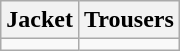<table class="wikitable"  style="text-align: center;">
<tr>
<th>Jacket</th>
<th>Trousers</th>
</tr>
<tr>
<td></td>
<td></td>
</tr>
</table>
